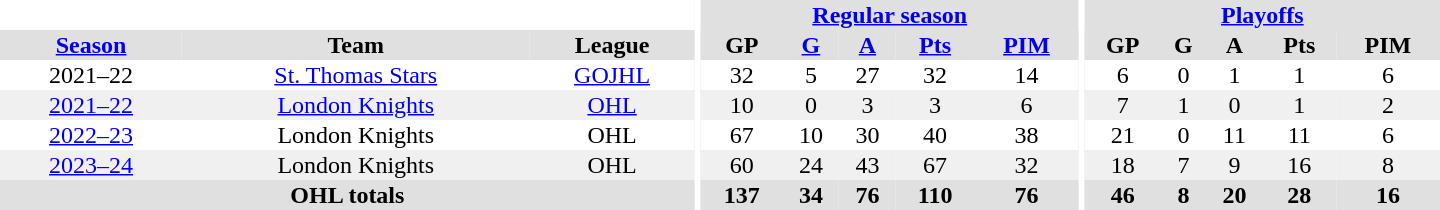<table border="0" cellpadding="1" cellspacing="0" style="text-align:center; width:60em">
<tr bgcolor="#e0e0e0">
<th colspan="3" bgcolor="#ffffff"></th>
<th rowspan="100" bgcolor="#ffffff"></th>
<th colspan="5"><a href='#'>Regular season</a></th>
<th rowspan="100" bgcolor="#ffffff"></th>
<th colspan="5"><a href='#'>Playoffs</a></th>
</tr>
<tr bgcolor="#e0e0e0">
<th><a href='#'>Season</a></th>
<th>Team</th>
<th>League</th>
<th>GP</th>
<th><a href='#'>G</a></th>
<th><a href='#'>A</a></th>
<th><a href='#'>Pts</a></th>
<th><a href='#'>PIM</a></th>
<th>GP</th>
<th>G</th>
<th>A</th>
<th>Pts</th>
<th>PIM</th>
</tr>
<tr>
<td>2021–22</td>
<td><a href='#'>St. Thomas Stars</a></td>
<td><a href='#'>GOJHL</a></td>
<td>32</td>
<td>5</td>
<td>27</td>
<td>32</td>
<td>14</td>
<td>6</td>
<td>0</td>
<td>1</td>
<td>1</td>
<td>6</td>
</tr>
<tr bgcolor="#f0f0f0">
<td><a href='#'>2021–22</a></td>
<td><a href='#'>London Knights</a></td>
<td><a href='#'>OHL</a></td>
<td>10</td>
<td>0</td>
<td>3</td>
<td>3</td>
<td>6</td>
<td>7</td>
<td>1</td>
<td>0</td>
<td>1</td>
<td>2</td>
</tr>
<tr>
<td><a href='#'>2022–23</a></td>
<td>London Knights</td>
<td>OHL</td>
<td>67</td>
<td>10</td>
<td>30</td>
<td>40</td>
<td>38</td>
<td>21</td>
<td>0</td>
<td>11</td>
<td>11</td>
<td>6</td>
</tr>
<tr>
</tr>
<tr bgcolor="#f0f0f0">
<td><a href='#'>2023–24</a></td>
<td>London Knights</td>
<td>OHL</td>
<td>60</td>
<td>24</td>
<td>43</td>
<td>67</td>
<td>32</td>
<td>18</td>
<td>7</td>
<td>9</td>
<td>16</td>
<td>8</td>
</tr>
<tr>
</tr>
<tr bgcolor="#e0e0e0">
<th colspan="3">OHL totals</th>
<th>137</th>
<th>34</th>
<th>76</th>
<th>110</th>
<th>76</th>
<th>46</th>
<th>8</th>
<th>20</th>
<th>28</th>
<th>16</th>
</tr>
</table>
